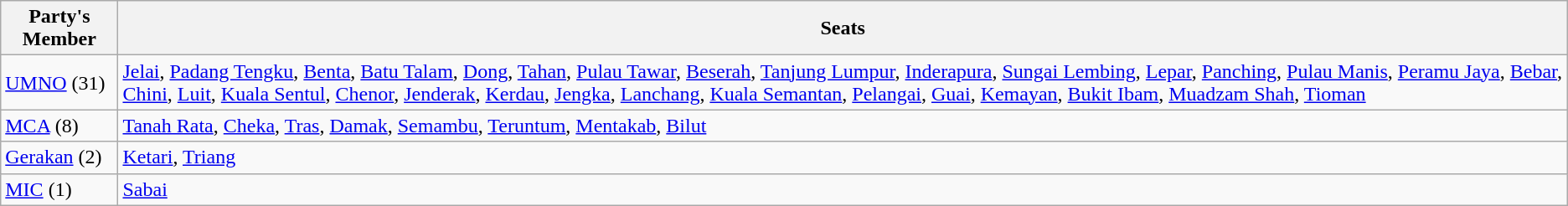<table class="wikitable">
<tr>
<th>Party's Member</th>
<th>Seats</th>
</tr>
<tr>
<td> <a href='#'>UMNO</a> (31)</td>
<td><a href='#'>Jelai</a>, <a href='#'>Padang Tengku</a>, <a href='#'>Benta</a>, <a href='#'>Batu Talam</a>, <a href='#'>Dong</a>, <a href='#'>Tahan</a>, <a href='#'>Pulau Tawar</a>, <a href='#'>Beserah</a>, <a href='#'>Tanjung Lumpur</a>, <a href='#'>Inderapura</a>, <a href='#'>Sungai Lembing</a>, <a href='#'>Lepar</a>, <a href='#'>Panching</a>, <a href='#'>Pulau Manis</a>, <a href='#'>Peramu Jaya</a>, <a href='#'>Bebar</a>, <a href='#'>Chini</a>, <a href='#'>Luit</a>, <a href='#'>Kuala Sentul</a>, <a href='#'>Chenor</a>, <a href='#'>Jenderak</a>, <a href='#'>Kerdau</a>, <a href='#'>Jengka</a>, <a href='#'>Lanchang</a>, <a href='#'>Kuala Semantan</a>, <a href='#'>Pelangai</a>, <a href='#'>Guai</a>, <a href='#'>Kemayan</a>, <a href='#'>Bukit Ibam</a>, <a href='#'>Muadzam Shah</a>, <a href='#'>Tioman</a></td>
</tr>
<tr>
<td> <a href='#'>MCA</a> (8)</td>
<td><a href='#'>Tanah Rata</a>, <a href='#'>Cheka</a>, <a href='#'>Tras</a>, <a href='#'>Damak</a>, <a href='#'>Semambu</a>, <a href='#'>Teruntum</a>, <a href='#'>Mentakab</a>, <a href='#'>Bilut</a></td>
</tr>
<tr>
<td> <a href='#'>Gerakan</a> (2)</td>
<td><a href='#'>Ketari</a>, <a href='#'>Triang</a></td>
</tr>
<tr>
<td> <a href='#'>MIC</a> (1)</td>
<td><a href='#'>Sabai</a></td>
</tr>
</table>
